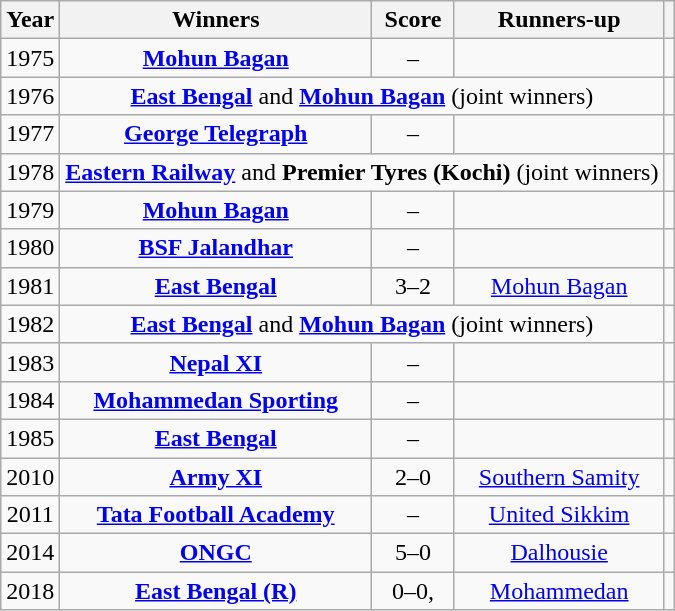<table class="wikitable" style="text-align:center;">
<tr>
<th scope="col">Year</th>
<th scope="col">Winners</th>
<th scope="col">Score</th>
<th scope="col">Runners-up</th>
<th scope="col"></th>
</tr>
<tr>
<td>1975</td>
<td><strong><a href='#'>Mohun Bagan</a></strong></td>
<td>–</td>
<td></td>
<td></td>
</tr>
<tr>
<td>1976</td>
<td colspan="3"><strong><a href='#'>East Bengal</a></strong> and <strong><a href='#'>Mohun Bagan</a></strong> (joint winners)</td>
<td></td>
</tr>
<tr>
<td>1977</td>
<td><strong><a href='#'>George Telegraph</a></strong></td>
<td>–</td>
<td></td>
<td></td>
</tr>
<tr>
<td>1978</td>
<td colspan="3"><strong><a href='#'>Eastern Railway</a></strong> and <strong>Premier Tyres (Kochi)</strong> (joint winners)</td>
<td></td>
</tr>
<tr>
<td>1979</td>
<td><strong><a href='#'>Mohun Bagan</a></strong></td>
<td>–</td>
<td></td>
<td></td>
</tr>
<tr>
<td>1980</td>
<td><strong><a href='#'>BSF Jalandhar</a></strong></td>
<td>–</td>
<td></td>
<td></td>
</tr>
<tr>
<td>1981</td>
<td><strong><a href='#'>East Bengal</a></strong></td>
<td>3–2</td>
<td><a href='#'>Mohun Bagan</a></td>
<td></td>
</tr>
<tr>
<td>1982</td>
<td colspan="3"><strong><a href='#'>East Bengal</a></strong> and <strong><a href='#'>Mohun Bagan</a></strong> (joint winners)</td>
<td></td>
</tr>
<tr>
<td>1983</td>
<td> <strong><a href='#'>Nepal XI</a></strong></td>
<td>–</td>
<td></td>
<td></td>
</tr>
<tr>
<td>1984</td>
<td><strong><a href='#'>Mohammedan Sporting</a></strong></td>
<td>–</td>
<td></td>
<td></td>
</tr>
<tr>
<td>1985</td>
<td><strong><a href='#'>East Bengal</a></strong></td>
<td>–</td>
<td></td>
<td></td>
</tr>
<tr>
<td>2010</td>
<td><strong><a href='#'>Army XI</a></strong></td>
<td>2–0</td>
<td><a href='#'>Southern Samity</a></td>
<td></td>
</tr>
<tr>
<td>2011</td>
<td><strong><a href='#'>Tata Football Academy</a></strong></td>
<td>–</td>
<td><a href='#'>United Sikkim</a></td>
<td></td>
</tr>
<tr>
<td>2014</td>
<td><strong><a href='#'>ONGC</a></strong></td>
<td>5–0</td>
<td><a href='#'>Dalhousie</a></td>
<td></td>
</tr>
<tr>
<td>2018</td>
<td><strong><a href='#'>East Bengal (R)</a></strong></td>
<td>0–0, </td>
<td><a href='#'>Mohammedan</a></td>
<td></td>
</tr>
</table>
